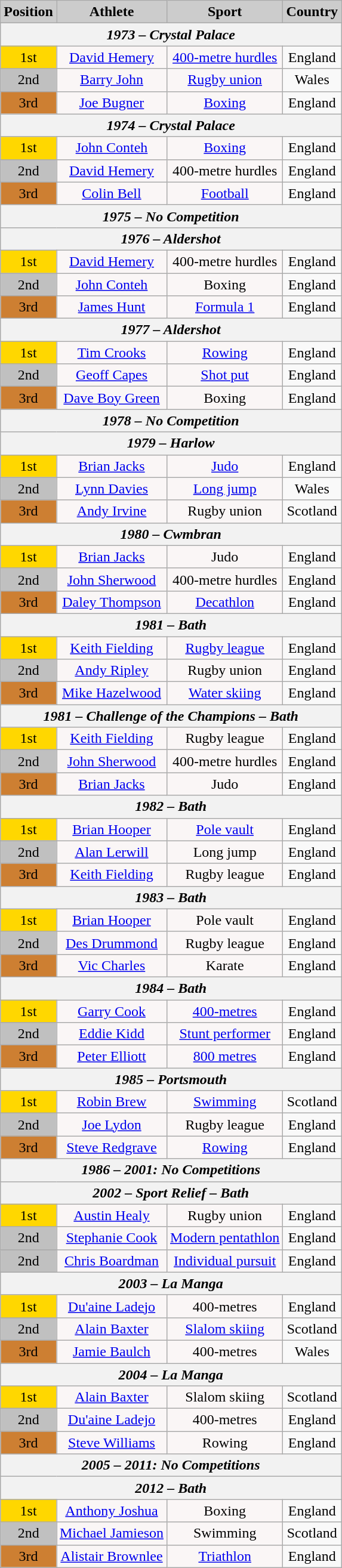<table class="wikitable" style="float:left;">
<tr>
<th style="background:#ccc; text-align:Center;">Position</th>
<th style="background:#ccc; text-align:Center;">Athlete</th>
<th style="background:#ccc; text-align:Center;">Sport</th>
<th style="background:#ccc; text-align:Center;">Country</th>
</tr>
<tr>
<th colspan="4"><em>1973 – Crystal Palace</em></th>
</tr>
<tr>
<td style="text-align:center; background:gold;">1st</td>
<td style="text-align:center; background:#faf6f6;"><a href='#'>David Hemery</a></td>
<td style="text-align:center; background:#faf6f6;"><a href='#'>400-metre hurdles</a></td>
<td style="text-align:center;">England </td>
</tr>
<tr>
<td style="text-align:center; background:silver;">2nd</td>
<td style="text-align:center; background:#faf6f6;"><a href='#'>Barry John</a></td>
<td style="text-align:center; background:#faf6f6;"><a href='#'>Rugby union</a></td>
<td style="text-align:center;">Wales </td>
</tr>
<tr>
<td style="text-align:center; background:#CD7F32;">3rd</td>
<td style="text-align:center; background:#faf6f6;"><a href='#'>Joe Bugner</a></td>
<td style="text-align:center; background:#faf6f6;"><a href='#'>Boxing</a></td>
<td style="text-align:center;">England </td>
</tr>
<tr>
<th colspan="4"><em>1974 – Crystal Palace</em></th>
</tr>
<tr>
<td style="text-align:center; background:gold;">1st</td>
<td style="text-align:center; background:#faf6f6;"><a href='#'>John Conteh</a></td>
<td style="text-align:center; background:#faf6f6;"><a href='#'>Boxing</a></td>
<td style="text-align:center;">England </td>
</tr>
<tr>
<td style="text-align:center; background:silver;">2nd</td>
<td style="text-align:center; background:#faf6f6;"><a href='#'>David Hemery</a></td>
<td style="text-align:center; background:#faf6f6;">400-metre hurdles</td>
<td style="text-align:center;">England </td>
</tr>
<tr>
<td style="text-align:center; background:#CD7F32;">3rd</td>
<td style="text-align:center; background:#faf6f6;"><a href='#'>Colin Bell</a></td>
<td style="text-align:center; background:#faf6f6;"><a href='#'>Football</a></td>
<td style="text-align:center;">England </td>
</tr>
<tr>
<th colspan="4"><em>1975 – No Competition</em></th>
</tr>
<tr>
<th colspan="4"><em>1976 – Aldershot</em></th>
</tr>
<tr>
<td style="text-align:center; background:gold;">1st</td>
<td style="text-align:center; background:#faf6f6;"><a href='#'>David Hemery</a></td>
<td style="text-align:center; background:#faf6f6;">400-metre hurdles</td>
<td style="text-align:center;">England </td>
</tr>
<tr>
<td style="text-align:center; background:silver;">2nd</td>
<td style="text-align:center; background:#faf6f6;"><a href='#'>John Conteh</a></td>
<td style="text-align:center; background:#faf6f6;">Boxing</td>
<td style="text-align:center;">England </td>
</tr>
<tr>
<td style="text-align:center; background:#CD7F32;">3rd</td>
<td style="text-align:center; background:#faf6f6;"><a href='#'>James Hunt</a></td>
<td style="text-align:center; background:#faf6f6;"><a href='#'>Formula 1</a></td>
<td style="text-align:center;">England </td>
</tr>
<tr>
<th colspan="4"><em>1977 – Aldershot</em></th>
</tr>
<tr>
<td style="text-align:center; background:gold;">1st</td>
<td style="text-align:center; background:#faf6f6;"><a href='#'>Tim Crooks</a></td>
<td style="text-align:center; background:#faf6f6;"><a href='#'>Rowing</a></td>
<td style="text-align:center;">England </td>
</tr>
<tr>
<td style="text-align:center; background:silver;">2nd</td>
<td style="text-align:center; background:#faf6f6;"><a href='#'>Geoff Capes</a></td>
<td style="text-align:center; background:#faf6f6;"><a href='#'>Shot put</a></td>
<td style="text-align:center;">England </td>
</tr>
<tr>
<td style="text-align:center; background:#CD7F32;">3rd</td>
<td style="text-align:center; background:#faf6f6;"><a href='#'>Dave Boy Green</a></td>
<td style="text-align:center; background:#faf6f6;">Boxing</td>
<td style="text-align:center;">England </td>
</tr>
<tr>
<th colspan="4"><em>1978 – No Competition</em></th>
</tr>
<tr>
<th colspan="4"><em>1979 – Harlow</em></th>
</tr>
<tr>
<td style="text-align:center; background:gold;">1st</td>
<td style="text-align:center; background:#faf6f6;"><a href='#'>Brian Jacks</a></td>
<td style="text-align:center; background:#faf6f6;"><a href='#'>Judo</a></td>
<td style="text-align:center;">England </td>
</tr>
<tr>
<td style="text-align:center; background:silver;">2nd</td>
<td style="text-align:center; background:#faf6f6;"><a href='#'>Lynn Davies</a></td>
<td style="text-align:center; background:#faf6f6;"><a href='#'>Long jump</a></td>
<td style="text-align:center;">Wales </td>
</tr>
<tr>
<td style="text-align:center; background:#CD7F32;">3rd</td>
<td style="text-align:center; background:#faf6f6;"><a href='#'>Andy Irvine</a></td>
<td style="text-align:center; background:#faf6f6;">Rugby union</td>
<td style="text-align:center;">Scotland </td>
</tr>
<tr>
<th colspan="4"><em>1980 – Cwmbran</em></th>
</tr>
<tr>
<td style="text-align:center; background:gold;">1st</td>
<td style="text-align:center; background:#faf6f6;"><a href='#'>Brian Jacks</a></td>
<td style="text-align:center; background:#faf6f6;">Judo</td>
<td style="text-align:center;">England </td>
</tr>
<tr>
<td style="text-align:center; background:silver;">2nd</td>
<td style="text-align:center; background:#faf6f6;"><a href='#'>John Sherwood</a></td>
<td style="text-align:center; background:#faf6f6;">400-metre hurdles</td>
<td style="text-align:center;">England </td>
</tr>
<tr>
<td style="text-align:center; background:#CD7F32;">3rd</td>
<td style="text-align:center; background:#faf6f6;"><a href='#'>Daley Thompson</a></td>
<td style="text-align:center; background:#faf6f6;"><a href='#'>Decathlon</a></td>
<td style="text-align:center;">England </td>
</tr>
<tr>
<th colspan="4"><em>1981 – Bath</em></th>
</tr>
<tr>
<td style="text-align:center; background:gold;">1st</td>
<td style="text-align:center; background:#faf6f6;"><a href='#'>Keith Fielding</a></td>
<td style="text-align:center; background:#faf6f6;"><a href='#'>Rugby league</a></td>
<td style="text-align:center;">England </td>
</tr>
<tr>
<td style="text-align:center; background:silver;">2nd</td>
<td style="text-align:center; background:#faf6f6;"><a href='#'>Andy Ripley</a></td>
<td style="text-align:center; background:#faf6f6;">Rugby union</td>
<td style="text-align:center;">England </td>
</tr>
<tr>
<td style="text-align:center; background:#CD7F32;">3rd</td>
<td style="text-align:center; background:#faf6f6;"><a href='#'>Mike Hazelwood</a></td>
<td style="text-align:center; background:#faf6f6;"><a href='#'>Water skiing</a></td>
<td style="text-align:center;">England </td>
</tr>
<tr>
<th colspan="4"><em>1981 – Challenge of the Champions – Bath</em></th>
</tr>
<tr>
<td style="text-align:center; background:gold;">1st</td>
<td style="text-align:center; background:#faf6f6;"><a href='#'>Keith Fielding</a></td>
<td style="text-align:center; background:#faf6f6;">Rugby league</td>
<td style="text-align:center;">England </td>
</tr>
<tr>
<td style="text-align:center; background:silver;">2nd</td>
<td style="text-align:center; background:#faf6f6;"><a href='#'>John Sherwood</a></td>
<td style="text-align:center; background:#faf6f6;">400-metre hurdles</td>
<td style="text-align:center;">England </td>
</tr>
<tr>
<td style="text-align:center; background:#CD7F32;">3rd</td>
<td style="text-align:center; background:#faf6f6;"><a href='#'>Brian Jacks</a></td>
<td style="text-align:center; background:#faf6f6;">Judo</td>
<td style="text-align:center;">England </td>
</tr>
<tr>
<th colspan="4"><em>1982 – Bath</em></th>
</tr>
<tr>
<td style="text-align:center; background:gold;">1st</td>
<td style="text-align:center; background:#faf6f6;"><a href='#'>Brian Hooper</a></td>
<td style="text-align:center; background:#faf6f6;"><a href='#'>Pole vault</a></td>
<td style="text-align:center;">England </td>
</tr>
<tr>
<td style="text-align:center; background:silver;">2nd</td>
<td style="text-align:center; background:#faf6f6;"><a href='#'>Alan Lerwill</a></td>
<td style="text-align:center; background:#faf6f6;">Long jump</td>
<td style="text-align:center;">England </td>
</tr>
<tr>
<td style="text-align:center; background:#CD7F32;">3rd</td>
<td style="text-align:center; background:#faf6f6;"><a href='#'>Keith Fielding</a></td>
<td style="text-align:center; background:#faf6f6;">Rugby league</td>
<td style="text-align:center;">England </td>
</tr>
<tr>
<th colspan="4"><em>1983 – Bath</em></th>
</tr>
<tr>
<td style="text-align:center; background:gold;">1st</td>
<td style="text-align:center; background:#faf6f6;"><a href='#'>Brian Hooper</a></td>
<td style="text-align:center; background:#faf6f6;">Pole vault</td>
<td style="text-align:center;">England </td>
</tr>
<tr>
<td style="text-align:center; background:silver;">2nd</td>
<td style="text-align:center; background:#faf6f6;"><a href='#'>Des Drummond</a></td>
<td style="text-align:center; background:#faf6f6;">Rugby league</td>
<td style="text-align:center;">England </td>
</tr>
<tr>
<td style="text-align:center; background:#CD7F32;">3rd</td>
<td style="text-align:center; background:#faf6f6;"><a href='#'>Vic Charles</a></td>
<td style="text-align:center; background:#faf6f6;">Karate</td>
<td style="text-align:center;">England </td>
</tr>
<tr>
<th colspan="4"><em>1984 – Bath</em></th>
</tr>
<tr>
<td style="text-align:center; background:gold;">1st</td>
<td style="text-align:center; background:#faf6f6;"><a href='#'>Garry Cook</a></td>
<td style="text-align:center; background:#faf6f6;"><a href='#'>400-metres</a></td>
<td style="text-align:center;">England </td>
</tr>
<tr>
<td style="text-align:center; background:silver;">2nd</td>
<td style="text-align:center; background:#faf6f6;"><a href='#'>Eddie Kidd</a></td>
<td style="text-align:center; background:#faf6f6;"><a href='#'>Stunt performer</a></td>
<td style="text-align:center;">England </td>
</tr>
<tr>
<td style="text-align:center; background:#CD7F32;">3rd</td>
<td style="text-align:center; background:#faf6f6;"><a href='#'>Peter Elliott</a></td>
<td style="text-align:center; background:#faf6f6;"><a href='#'>800 metres</a></td>
<td style="text-align:center;">England </td>
</tr>
<tr>
<th colspan="4"><em>1985 – Portsmouth</em></th>
</tr>
<tr>
<td style="text-align:center; background:gold;">1st</td>
<td style="text-align:center; background:#faf6f6;"><a href='#'>Robin Brew</a></td>
<td style="text-align:center; background:#faf6f6;"><a href='#'>Swimming</a></td>
<td style="text-align:center;">Scotland </td>
</tr>
<tr>
<td style="text-align:center; background:silver;">2nd</td>
<td style="text-align:center; background:#faf6f6;"><a href='#'>Joe Lydon</a></td>
<td style="text-align:center; background:#faf6f6;">Rugby league</td>
<td style="text-align:center;">England </td>
</tr>
<tr>
<td style="text-align:center; background:#CD7F32;">3rd</td>
<td style="text-align:center; background:#faf6f6;"><a href='#'>Steve Redgrave</a></td>
<td style="text-align:center; background:#faf6f6;"><a href='#'>Rowing</a></td>
<td style="text-align:center;">England </td>
</tr>
<tr>
<th colspan="4"><em>1986 – 2001: No Competitions</em></th>
</tr>
<tr>
<th colspan="4"><em>2002 – Sport Relief – Bath</em></th>
</tr>
<tr>
<td style="text-align:center; background:gold;">1st</td>
<td style="text-align:center; background:#faf6f6;"><a href='#'>Austin Healy</a></td>
<td style="text-align:center; background:#faf6f6;">Rugby union</td>
<td style="text-align:center;">England </td>
</tr>
<tr>
<td style="text-align:center; background:silver;">2nd</td>
<td style="text-align:center; background:#faf6f6;"><a href='#'>Stephanie Cook</a></td>
<td style="text-align:center; background:#faf6f6;"><a href='#'>Modern pentathlon</a></td>
<td style="text-align:center;">England </td>
</tr>
<tr>
<td style="text-align:center; background:silver;">2nd</td>
<td style="text-align:center; background:#faf6f6;"><a href='#'>Chris Boardman</a></td>
<td style="text-align:center; background:#faf6f6;"><a href='#'>Individual pursuit</a></td>
<td style="text-align:center;">England </td>
</tr>
<tr>
<th colspan="4"><em>2003 – La Manga</em></th>
</tr>
<tr>
<td style="text-align:center; background:gold;">1st</td>
<td style="text-align:center; background:#faf6f6;"><a href='#'>Du'aine Ladejo</a></td>
<td style="text-align:center; background:#faf6f6;">400-metres</td>
<td style="text-align:center;">England </td>
</tr>
<tr>
<td style="text-align:center; background:silver;">2nd</td>
<td style="text-align:center; background:#faf6f6;"><a href='#'>Alain Baxter</a></td>
<td style="text-align:center; background:#faf6f6;"><a href='#'>Slalom skiing</a></td>
<td style="text-align:center;">Scotland </td>
</tr>
<tr>
<td style="text-align:center; background:#CD7F32;">3rd</td>
<td style="text-align:center; background:#faf6f6;"><a href='#'>Jamie Baulch</a></td>
<td style="text-align:center; background:#faf6f6;">400-metres</td>
<td style="text-align:center;">Wales </td>
</tr>
<tr>
<th colspan="4"><em>2004 – La Manga</em></th>
</tr>
<tr>
<td style="text-align:center; background:gold;">1st</td>
<td style="text-align:center; background:#faf6f6;"><a href='#'>Alain Baxter</a></td>
<td style="text-align:center; background:#faf6f6;">Slalom skiing</td>
<td style="text-align:center;">Scotland </td>
</tr>
<tr>
<td style="text-align:center; background:silver;">2nd</td>
<td style="text-align:center; background:#faf6f6;"><a href='#'>Du'aine Ladejo</a></td>
<td style="text-align:center; background:#faf6f6;">400-metres</td>
<td style="text-align:center;">England </td>
</tr>
<tr>
<td style="text-align:center; background:#CD7F32;">3rd</td>
<td style="text-align:center; background:#faf6f6;"><a href='#'>Steve Williams</a></td>
<td style="text-align:center; background:#faf6f6;">Rowing</td>
<td style="text-align:center;">England </td>
</tr>
<tr>
<th colspan="4"><em>2005 – 2011: No Competitions</em></th>
</tr>
<tr>
<th colspan="4"><em>2012 – Bath</em></th>
</tr>
<tr>
<td style="text-align:center; background:gold;">1st</td>
<td style="text-align:center; background:#faf6f6;"><a href='#'>Anthony Joshua</a></td>
<td style="text-align:center; background:#faf6f6;">Boxing</td>
<td style="text-align:center;">England </td>
</tr>
<tr>
<td style="text-align:center; background:silver;">2nd</td>
<td style="text-align:center; background:#faf6f6;"><a href='#'>Michael Jamieson</a></td>
<td style="text-align:center; background:#faf6f6;">Swimming</td>
<td style="text-align:center;">Scotland </td>
</tr>
<tr>
<td style="text-align:center; background:#CD7F32;">3rd</td>
<td style="text-align:center; background:#faf6f6;"><a href='#'>Alistair Brownlee</a></td>
<td style="text-align:center; background:#faf6f6;"><a href='#'>Triathlon</a></td>
<td style="text-align:center;">England </td>
</tr>
</table>
